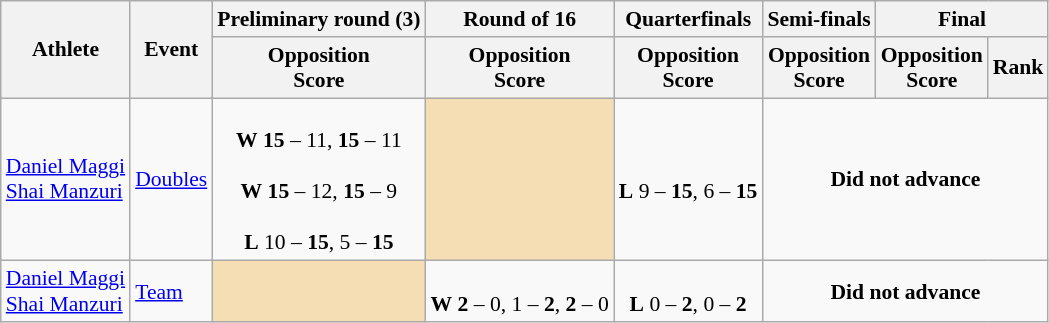<table class="wikitable" border="1" style="font-size:90%">
<tr>
<th rowspan=2>Athlete</th>
<th rowspan=2>Event</th>
<th>Preliminary round (3)</th>
<th>Round of 16</th>
<th>Quarterfinals</th>
<th>Semi-finals</th>
<th colspan=2>Final</th>
</tr>
<tr>
<th>Opposition<br>Score</th>
<th>Opposition<br>Score</th>
<th>Opposition<br>Score</th>
<th>Opposition<br>Score</th>
<th>Opposition<br>Score</th>
<th>Rank</th>
</tr>
<tr>
<td><a href='#'>Daniel Maggi</a><br><a href='#'>Shai Manzuri</a></td>
<td><a href='#'>Doubles</a></td>
<td align=center><br><strong>W</strong> <strong>15</strong> – 11, <strong>15</strong> – 11<br><br><strong>W</strong> <strong>15</strong> – 12, <strong>15</strong> – 9<br><br><strong>L</strong> 10 – <strong>15</strong>, 5 – <strong>15</strong></td>
<td align=center bgcolor=wheat></td>
<td align=center><br><strong>L</strong> 9 – <strong>15</strong>, 6 – <strong>15</strong></td>
<td align="center" colspan="7"><strong>Did not advance</strong></td>
</tr>
<tr>
<td><a href='#'>Daniel Maggi</a><br><a href='#'>Shai Manzuri</a></td>
<td><a href='#'>Team</a></td>
<td align=center bgcolor=wheat></td>
<td align=center><br><strong>W</strong> <strong>2</strong> – 0, 1 – <strong>2</strong>, <strong>2</strong> – 0</td>
<td align=center><br><strong>L</strong> 0 – <strong>2</strong>, 0 – <strong>2</strong></td>
<td align="center" colspan="7"><strong>Did not advance</strong></td>
</tr>
</table>
